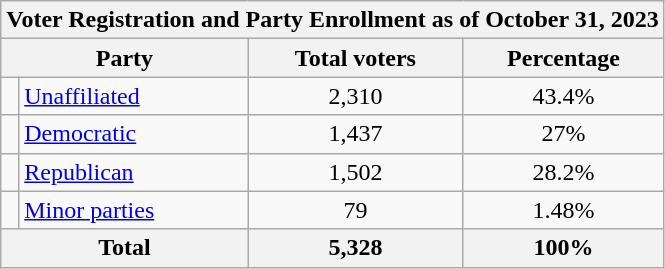<table class=wikitable>
<tr>
<th colspan = 6>Voter Registration and Party Enrollment as of October 31, 2023</th>
</tr>
<tr>
<th colspan = 2>Party</th>
<th>Total voters</th>
<th>Percentage</th>
</tr>
<tr>
<td></td>
<td><a href='#'>Unaffiliated</a></td>
<td align=center>2,310</td>
<td align=center>43.4%</td>
</tr>
<tr>
<td></td>
<td><a href='#'>Democratic</a></td>
<td align=center>1,437</td>
<td align=center>27%</td>
</tr>
<tr>
<td></td>
<td><a href='#'>Republican</a></td>
<td align=center>1,502</td>
<td align=center>28.2%</td>
</tr>
<tr>
<td></td>
<td><a href='#'>Minor parties</a></td>
<td align=center>79</td>
<td align=center>1.48%</td>
</tr>
<tr>
<th colspan = 2>Total</th>
<th align=center>5,328</th>
<th align=center>100%</th>
</tr>
</table>
